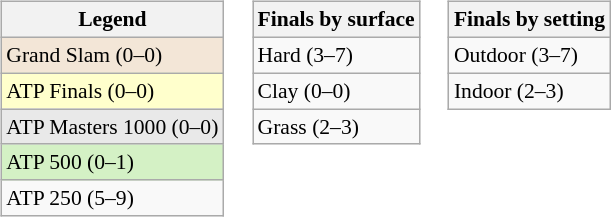<table>
<tr valign="top">
<td><br><table class=wikitable style="font-size:90%">
<tr>
<th>Legend</th>
</tr>
<tr style="background:#f3e6d7;">
<td>Grand Slam (0–0)</td>
</tr>
<tr style="background:#ffffcc;">
<td>ATP Finals (0–0)</td>
</tr>
<tr style="background:#e9e9e9;">
<td>ATP Masters 1000 (0–0)</td>
</tr>
<tr style="background:#d4f1c5;">
<td>ATP 500 (0–1)</td>
</tr>
<tr>
<td>ATP 250 (5–9)</td>
</tr>
</table>
</td>
<td><br><table class=wikitable style="font-size:90%">
<tr>
<th>Finals by surface</th>
</tr>
<tr>
<td>Hard (3–7)</td>
</tr>
<tr>
<td>Clay (0–0)</td>
</tr>
<tr>
<td>Grass (2–3)</td>
</tr>
</table>
</td>
<td><br><table class=wikitable style="font-size:90%">
<tr>
<th>Finals by setting</th>
</tr>
<tr>
<td>Outdoor (3–7)</td>
</tr>
<tr>
<td>Indoor (2–3)</td>
</tr>
</table>
</td>
</tr>
</table>
